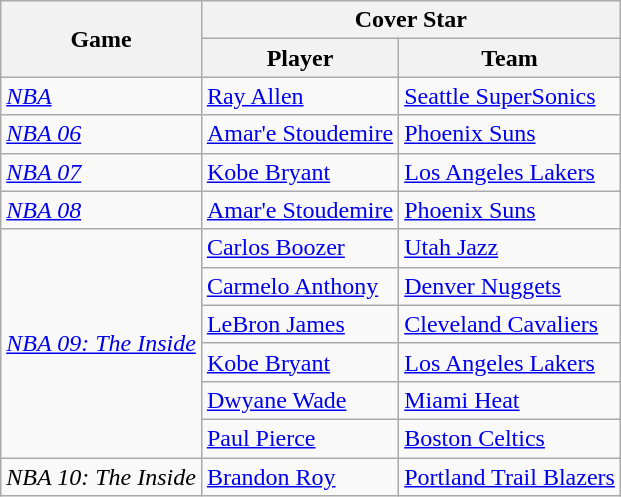<table class="wikitable">
<tr>
<th rowspan="2">Game</th>
<th colspan="2">Cover Star</th>
</tr>
<tr>
<th>Player</th>
<th>Team</th>
</tr>
<tr>
<td><em><a href='#'>NBA</a></em></td>
<td><a href='#'>Ray Allen</a></td>
<td><a href='#'>Seattle SuperSonics</a></td>
</tr>
<tr>
<td><em><a href='#'>NBA 06</a></em></td>
<td><a href='#'>Amar'e Stoudemire</a></td>
<td><a href='#'>Phoenix Suns</a></td>
</tr>
<tr>
<td><em><a href='#'>NBA 07</a></em></td>
<td><a href='#'>Kobe Bryant</a></td>
<td><a href='#'>Los Angeles Lakers</a></td>
</tr>
<tr>
<td><em><a href='#'>NBA 08</a></em></td>
<td><a href='#'>Amar'e Stoudemire</a></td>
<td><a href='#'>Phoenix Suns</a></td>
</tr>
<tr>
<td rowspan="6"><em><a href='#'>NBA 09: The Inside</a></em></td>
<td><a href='#'>Carlos Boozer</a></td>
<td><a href='#'>Utah Jazz</a></td>
</tr>
<tr>
<td><a href='#'>Carmelo Anthony</a></td>
<td><a href='#'>Denver Nuggets</a></td>
</tr>
<tr>
<td><a href='#'>LeBron James</a></td>
<td><a href='#'>Cleveland Cavaliers</a></td>
</tr>
<tr>
<td><a href='#'>Kobe Bryant</a></td>
<td><a href='#'>Los Angeles Lakers</a></td>
</tr>
<tr>
<td><a href='#'>Dwyane Wade</a></td>
<td><a href='#'>Miami Heat</a></td>
</tr>
<tr>
<td><a href='#'>Paul Pierce</a></td>
<td><a href='#'>Boston Celtics</a></td>
</tr>
<tr>
<td><em>NBA 10: The Inside</em></td>
<td><a href='#'>Brandon Roy</a></td>
<td><a href='#'>Portland Trail Blazers</a></td>
</tr>
</table>
